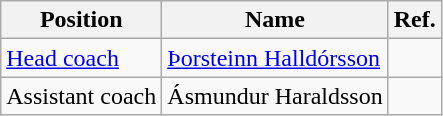<table class="wikitable">
<tr>
<th>Position</th>
<th>Name</th>
<th>Ref.</th>
</tr>
<tr>
<td><a href='#'>Head coach</a></td>
<td><a href='#'>Þorsteinn Halldórsson</a></td>
<td></td>
</tr>
<tr>
<td>Assistant coach</td>
<td>Ásmundur Haraldsson</td>
<td><br></td>
</tr>
</table>
